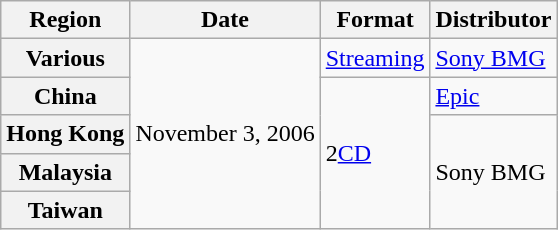<table class="wikitable plainrowheaders">
<tr>
<th>Region</th>
<th>Date</th>
<th>Format</th>
<th>Distributor</th>
</tr>
<tr>
<th scope="row">Various</th>
<td rowspan="5">November 3, 2006</td>
<td><a href='#'>Streaming</a></td>
<td><a href='#'>Sony BMG</a></td>
</tr>
<tr>
<th scope="row">China</th>
<td rowspan="4">2<a href='#'>CD</a></td>
<td><a href='#'>Epic</a></td>
</tr>
<tr>
<th scope="row">Hong Kong</th>
<td rowspan="3">Sony BMG</td>
</tr>
<tr>
<th scope="row">Malaysia</th>
</tr>
<tr>
<th scope="row">Taiwan</th>
</tr>
</table>
